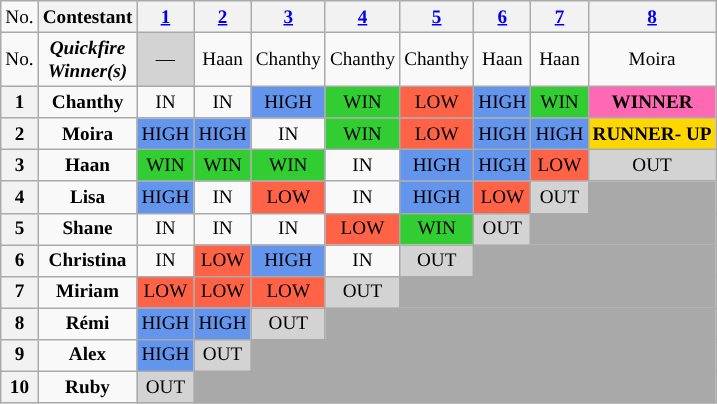<table class="wikitable" style="text-align:center; align=center; font-size:80%">
<tr>
<td>No.</td>
<th>Contestant</th>
<th><a href='#'>1</a></th>
<th><a href='#'>2</a></th>
<th><a href='#'>3</a></th>
<th><a href='#'>4</a></th>
<th><a href='#'>5</a></th>
<th><a href='#'>6</a></th>
<th><a href='#'>7</a></th>
<th><a href='#'>8</a></th>
</tr>
<tr>
<td>No.</td>
<td><strong><em>Quickfire</em></strong><br><strong><em>Winner(s)</em></strong></td>
<td style="background:lightgray;">—</td>
<td>Haan</td>
<td>Chanthy</td>
<td>Chanthy</td>
<td>Chanthy</td>
<td>Haan</td>
<td>Haan</td>
<td>Moira</td>
</tr>
<tr>
<th>1</th>
<td><strong>Chanthy</strong></td>
<td>IN</td>
<td>IN</td>
<td style="background:cornflowerblue;">HIGH</td>
<td style= "background:limegreen;">WIN</td>
<td style="background:tomato;">LOW</td>
<td style="background:cornflowerblue;">HIGH</td>
<td style= "background:limegreen;">WIN</td>
<td Style="background:hotpink;"><strong>WINNER</strong></td>
</tr>
<tr>
<th>2</th>
<td><strong>Moira</strong></td>
<td style="background:cornflowerblue;">HIGH</td>
<td style="background:cornflowerblue;">HIGH</td>
<td>IN</td>
<td style= "background:limegreen;">WIN</td>
<td style="background:tomato;">LOW</td>
<td style="background:cornflowerblue;">HIGH</td>
<td style="background:cornflowerblue;">HIGH</td>
<td style=background:gold;"><strong>RUNNER-</strong> <strong>UP</strong></td>
</tr>
<tr>
<th>3</th>
<td><strong>Haan</strong></td>
<td style= "background:limegreen;">WIN</td>
<td style= "background:limegreen;">WIN</td>
<td style= "background:limegreen;">WIN</td>
<td>IN</td>
<td style="background:cornflowerblue;">HIGH</td>
<td style="background:cornflowerblue;">HIGH</td>
<td style="background:tomato;">LOW</td>
<td style="background:lightgray;">OUT</td>
</tr>
<tr>
<th>4</th>
<td><strong>Lisa</strong></td>
<td style="background:cornflowerblue;">HIGH</td>
<td>IN</td>
<td style="background:tomato;">LOW</td>
<td>IN</td>
<td Style="background:cornflowerblue;">HIGH</td>
<td style="background:tomato;">LOW</td>
<td style="background:Lightgray;">OUT</td>
<td style="background:darkgray"></td>
</tr>
<tr>
<th>5</th>
<td><strong>Shane</strong></td>
<td>IN</td>
<td>IN</td>
<td>IN</td>
<td style="background:tomato;">LOW</td>
<td style= "background:limegreen;">WIN</td>
<td style="background:lightgrey;">OUT</td>
<td colspan="2" style="background:darkgray"></td>
</tr>
<tr>
<th>6</th>
<td><strong>Christina</strong></td>
<td>IN</td>
<td style="background:tomato;">LOW</td>
<td style="background:cornflowerblue;">HIGH</td>
<td>IN</td>
<td style="background:lightgray;">OUT</td>
<td colspan="3" style="background:darkgray"></td>
</tr>
<tr>
<th>7</th>
<td><strong>Miriam</strong></td>
<td style="background:tomato;">LOW</td>
<td style="background:tomato;">LOW</td>
<td style="background:tomato;">LOW</td>
<td style="background:lightgray;">OUT</td>
<td colspan="4" style="background:darkgray"></td>
</tr>
<tr>
<th>8</th>
<td><strong>Rémi </strong></td>
<td style="background:cornflowerblue;">HIGH</td>
<td style="background:cornflowerblue;">HIGH</td>
<td style="background:lightgray;">OUT</td>
<td colspan="5" style="background:darkgray"></td>
</tr>
<tr>
<th>9</th>
<td><strong>Alex</strong></td>
<td style="background:cornflowerblue;">HIGH</td>
<td style="background:lightgray;">OUT</td>
<td colspan="6" style="background:darkgray"></td>
</tr>
<tr>
<th>10</th>
<td><strong>Ruby</strong></td>
<td style="background:lightgray;">OUT</td>
<td colspan="7" style="background:darkgray"></td>
</tr>
</table>
